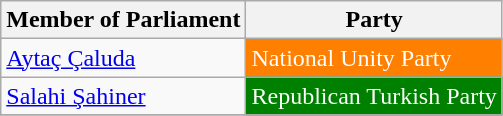<table class="wikitable">
<tr>
<th>Member of Parliament</th>
<th>Party</th>
</tr>
<tr>
<td><a href='#'>Aytaç Çaluda</a></td>
<td style="background:#FF7F00; color:white">National Unity Party</td>
</tr>
<tr>
<td><a href='#'>Salahi Şahiner</a></td>
<td style="background:#008000; color:white">Republican Turkish Party</td>
</tr>
<tr>
</tr>
</table>
